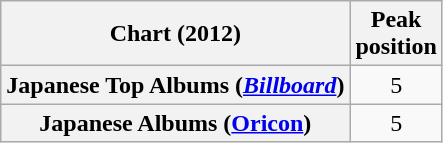<table class="wikitable plainrowheaders" style="text-align:center">
<tr>
<th scope="col">Chart (2012)</th>
<th scope="col">Peak<br> position</th>
</tr>
<tr>
<th scope="row">Japanese Top Albums (<em><a href='#'>Billboard</a></em>)</th>
<td>5</td>
</tr>
<tr>
<th scope="row">Japanese Albums (<a href='#'>Oricon</a>)</th>
<td>5</td>
</tr>
</table>
